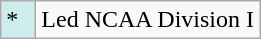<table class="wikitable">
<tr>
<td style="background:#CFECEC; width:1em">*</td>
<td>Led NCAA Division I</td>
</tr>
</table>
